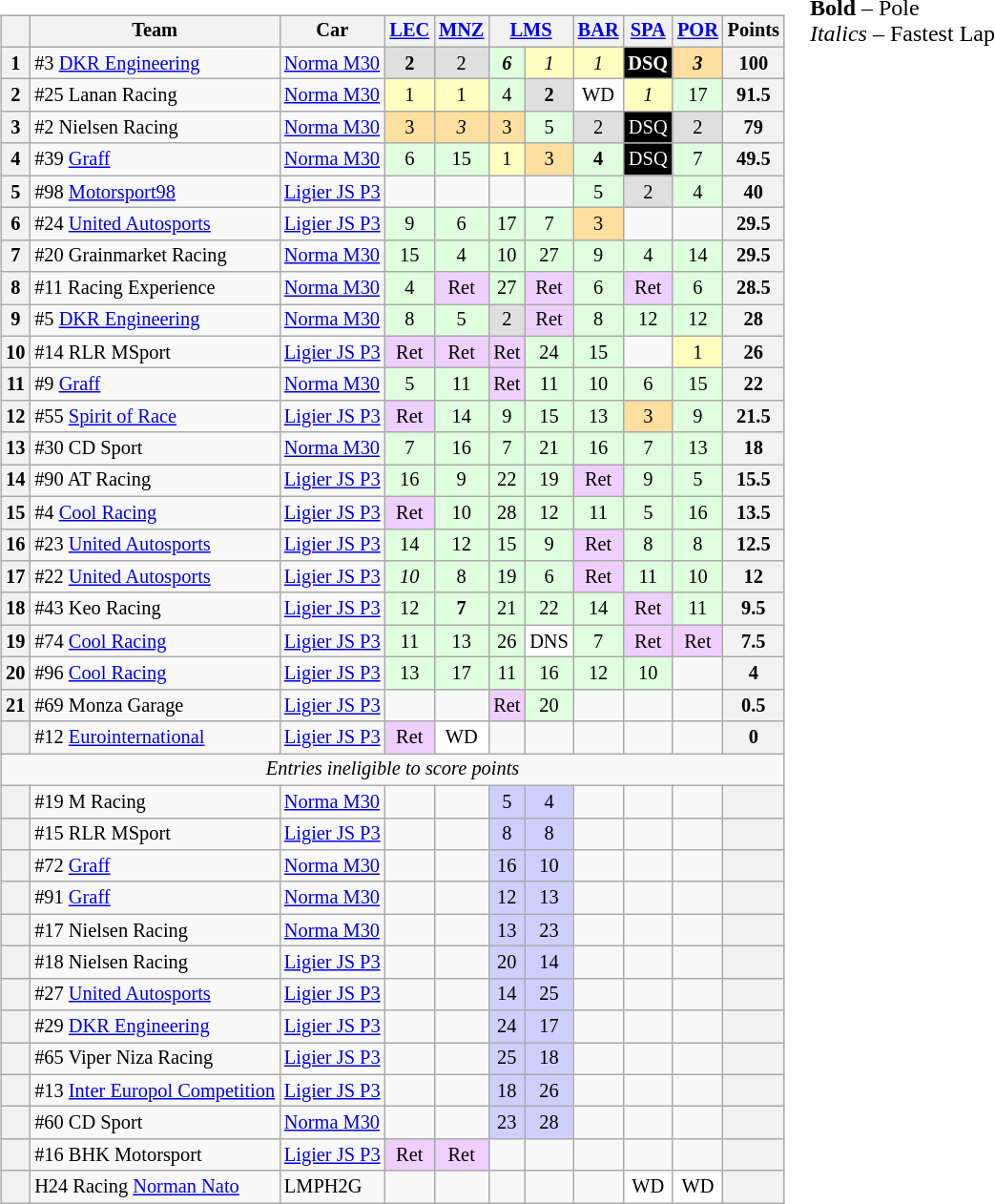<table>
<tr>
<td><br><table class="wikitable" style="font-size:85%; text-align:center;">
<tr>
<th></th>
<th>Team</th>
<th>Car</th>
<th><a href='#'>LEC</a><br></th>
<th><a href='#'>MNZ</a><br></th>
<th colspan=2><a href='#'>LMS</a><br></th>
<th><a href='#'>BAR</a><br></th>
<th><a href='#'>SPA</a><br></th>
<th><a href='#'>POR</a><br></th>
<th>Points</th>
</tr>
<tr>
<th>1</th>
<td align=left> #3 <a href='#'>DKR Engineering</a></td>
<td align=left><a href='#'>Norma M30</a></td>
<td style="background:#dfdfdf;"><strong>2</strong></td>
<td style="background:#dfdfdf;">2</td>
<td style="background:#dfffdf;"><strong><em>6</em></strong></td>
<td style="background:#ffffbf;"><em>1</em></td>
<td style="background:#ffffbf;"><em>1</em></td>
<td style="background:#000000; color:#ffffff;"><strong>DSQ</strong></td>
<td style="background:#ffdf9f;"><strong><em>3</em></strong></td>
<th>100</th>
</tr>
<tr>
<th>2</th>
<td align=left> #25 Lanan Racing</td>
<td align=left><a href='#'>Norma M30</a></td>
<td style="background:#ffffbf;">1</td>
<td style="background:#ffffbf;">1</td>
<td style="background:#dfffdf;">4</td>
<td style="background:#dfdfdf;"><strong>2</strong></td>
<td style="background:#ffffff;">WD</td>
<td style="background:#ffffbf;"><em>1</em></td>
<td style="background:#dfffdf;">17</td>
<th>91.5</th>
</tr>
<tr>
<th>3</th>
<td align=left> #2 Nielsen Racing</td>
<td align=left><a href='#'>Norma M30</a></td>
<td style="background:#ffdf9f;">3</td>
<td style="background:#ffdf9f;"><em>3</em></td>
<td style="background:#ffdf9f;">3</td>
<td style="background:#dfffdf;">5</td>
<td style="background:#dfdfdf;">2</td>
<td style="background:#000000; color:#ffffff;">DSQ</td>
<td style="background:#dfdfdf;">2</td>
<th>79</th>
</tr>
<tr>
<th>4</th>
<td align=left> #39 <a href='#'>Graff</a></td>
<td align=left><a href='#'>Norma M30</a></td>
<td style="background:#dfffdf;">6</td>
<td style="background:#dfffdf;">15</td>
<td style="background:#ffffbf;">1</td>
<td style="background:#ffdf9f;">3</td>
<td style="background:#dfffdf;"><strong>4</strong></td>
<td style="background:#000000; color:#ffffff;">DSQ</td>
<td style="background:#dfffdf;">7</td>
<th>49.5</th>
</tr>
<tr>
<th>5</th>
<td align=left> #98 <a href='#'>Motorsport98</a></td>
<td align=left><a href='#'>Ligier JS P3</a></td>
<td></td>
<td></td>
<td></td>
<td></td>
<td style="background:#dfffdf;">5</td>
<td style="background:#dfdfdf;">2</td>
<td style="background:#dfffdf;">4</td>
<th>40</th>
</tr>
<tr>
<th>6</th>
<td align=left> #24 <a href='#'>United Autosports</a></td>
<td align=left><a href='#'>Ligier JS P3</a></td>
<td style="background:#dfffdf;">9</td>
<td style="background:#dfffdf;">6</td>
<td style="background:#dfffdf;">17</td>
<td style="background:#dfffdf;">7</td>
<td style="background:#ffdf9f;">3</td>
<td></td>
<td></td>
<th>29.5</th>
</tr>
<tr>
<th>7</th>
<td align=left> #20 Grainmarket Racing</td>
<td align=left><a href='#'>Norma M30</a></td>
<td style="background:#dfffdf;">15</td>
<td style="background:#dfffdf;">4</td>
<td style="background:#dfffdf;">10</td>
<td style="background:#dfffdf;">27</td>
<td style="background:#dfffdf;">9</td>
<td style="background:#dfffdf;">4</td>
<td style="background:#dfffdf;">14</td>
<th>29.5</th>
</tr>
<tr>
<th>8</th>
<td align=left> #11 Racing Experience</td>
<td align=left><a href='#'>Norma M30</a></td>
<td style="background:#dfffdf;">4</td>
<td style="background:#efcfff;">Ret</td>
<td style="background:#dfffdf;">27</td>
<td style="background:#efcfff;">Ret</td>
<td style="background:#dfffdf;">6</td>
<td style="background:#efcfff;">Ret</td>
<td style="background:#dfffdf;">6</td>
<th>28.5</th>
</tr>
<tr>
<th>9</th>
<td align=left> #5 <a href='#'>DKR Engineering</a></td>
<td align=left><a href='#'>Norma M30</a></td>
<td style="background:#dfffdf;">8</td>
<td style="background:#dfffdf;">5</td>
<td style="background:#dfdfdf;">2</td>
<td style="background:#efcfff;">Ret</td>
<td style="background:#dfffdf;">8</td>
<td style="background:#dfffdf;">12</td>
<td style="background:#dfffdf;">12</td>
<th>28</th>
</tr>
<tr>
<th>10</th>
<td align=left> #14 RLR MSport</td>
<td align=left><a href='#'>Ligier JS P3</a></td>
<td style="background:#efcfff;">Ret</td>
<td style="background:#efcfff;">Ret</td>
<td style="background:#efcfff;">Ret</td>
<td style="background:#dfffdf;">24</td>
<td style="background:#dfffdf;">15</td>
<td></td>
<td style="background:#ffffbf;">1</td>
<th>26</th>
</tr>
<tr>
<th>11</th>
<td align=left> #9 <a href='#'>Graff</a></td>
<td align=left><a href='#'>Norma M30</a></td>
<td style="background:#dfffdf;">5</td>
<td style="background:#dfffdf;">11</td>
<td style="background:#efcfff;">Ret</td>
<td style="background:#dfffdf;">11</td>
<td style="background:#dfffdf;">10</td>
<td style="background:#dfffdf;">6</td>
<td style="background:#dfffdf;">15</td>
<th>22</th>
</tr>
<tr>
<th>12</th>
<td align=left> #55 <a href='#'>Spirit of Race</a></td>
<td align=left><a href='#'>Ligier JS P3</a></td>
<td style="background:#efcfff;">Ret</td>
<td style="background:#dfffdf;">14</td>
<td style="background:#dfffdf;">9</td>
<td style="background:#dfffdf;">15</td>
<td style="background:#dfffdf;">13</td>
<td style="background:#ffdf9f;">3</td>
<td style="background:#dfffdf;">9</td>
<th>21.5</th>
</tr>
<tr>
<th>13</th>
<td align=left> #30 CD Sport</td>
<td align=left><a href='#'>Norma M30</a></td>
<td style="background:#dfffdf;">7</td>
<td style="background:#dfffdf;">16</td>
<td style="background:#dfffdf;">7</td>
<td style="background:#dfffdf;">21</td>
<td style="background:#dfffdf;">16</td>
<td style="background:#dfffdf;">7</td>
<td style="background:#dfffdf;">13</td>
<th>18</th>
</tr>
<tr>
<th>14</th>
<td align=left> #90 AT Racing</td>
<td align=left><a href='#'>Ligier JS P3</a></td>
<td style="background:#dfffdf;">16</td>
<td style="background:#dfffdf;">9</td>
<td style="background:#dfffdf;">22</td>
<td style="background:#dfffdf;">19</td>
<td style="background:#efcfff;">Ret</td>
<td style="background:#dfffdf;">9</td>
<td style="background:#dfffdf;">5</td>
<th>15.5</th>
</tr>
<tr>
<th>15</th>
<td align=left> #4 <a href='#'>Cool Racing</a></td>
<td align=left><a href='#'>Ligier JS P3</a></td>
<td style="background:#efcfff;">Ret</td>
<td style="background:#dfffdf;">10</td>
<td style="background:#dfffdf;">28</td>
<td style="background:#dfffdf;">12</td>
<td style="background:#dfffdf;">11</td>
<td style="background:#dfffdf;">5</td>
<td style="background:#dfffdf;">16</td>
<th>13.5</th>
</tr>
<tr>
<th>16</th>
<td align=left> #23 <a href='#'>United Autosports</a></td>
<td align=left><a href='#'>Ligier JS P3</a></td>
<td style="background:#dfffdf;">14</td>
<td style="background:#dfffdf;">12</td>
<td style="background:#dfffdf;">15</td>
<td style="background:#dfffdf;">9</td>
<td style="background:#efcfff;">Ret</td>
<td style="background:#dfffdf;">8</td>
<td style="background:#dfffdf;">8</td>
<th>12.5</th>
</tr>
<tr>
<th>17</th>
<td align=left> #22 <a href='#'>United Autosports</a></td>
<td align=left><a href='#'>Ligier JS P3</a></td>
<td style="background:#dfffdf;"><em>10</em></td>
<td style="background:#dfffdf;">8</td>
<td style="background:#dfffdf;">19</td>
<td style="background:#dfffdf;">6</td>
<td style="background:#efcfff;">Ret</td>
<td style="background:#dfffdf;">11</td>
<td style="background:#dfffdf;">10</td>
<th>12</th>
</tr>
<tr>
<th>18</th>
<td align=left> #43 Keo Racing</td>
<td align=left><a href='#'>Ligier JS P3</a></td>
<td style="background:#dfffdf;">12</td>
<td style="background:#dfffdf;"><strong>7</strong></td>
<td style="background:#dfffdf;">21</td>
<td style="background:#dfffdf;">22</td>
<td style="background:#dfffdf;">14</td>
<td style="background:#efcfff;">Ret</td>
<td style="background:#dfffdf;">11</td>
<th>9.5</th>
</tr>
<tr>
<th>19</th>
<td align=left> #74 <a href='#'>Cool Racing</a></td>
<td align=left><a href='#'>Ligier JS P3</a></td>
<td style="background:#dfffdf;">11</td>
<td style="background:#dfffdf;">13</td>
<td style="background:#dfffdf;">26</td>
<td style="background:#ffffff;">DNS</td>
<td style="background:#dfffdf;">7</td>
<td style="background:#efcfff;">Ret</td>
<td style="background:#efcfff;">Ret</td>
<th>7.5</th>
</tr>
<tr>
<th>20</th>
<td align=left> #96 <a href='#'>Cool Racing</a></td>
<td align=left><a href='#'>Ligier JS P3</a></td>
<td style="background:#dfffdf;">13</td>
<td style="background:#dfffdf;">17</td>
<td style="background:#dfffdf;">11</td>
<td style="background:#dfffdf;">16</td>
<td style="background:#dfffdf;">12</td>
<td style="background:#dfffdf;">10</td>
<td></td>
<th>4</th>
</tr>
<tr>
<th>21</th>
<td align=left> #69 Monza Garage</td>
<td align=left><a href='#'>Ligier JS P3</a></td>
<td></td>
<td></td>
<td style="background:#efcfff;">Ret</td>
<td style="background:#dfffdf;">20</td>
<td></td>
<td></td>
<td></td>
<th>0.5</th>
</tr>
<tr>
<th></th>
<td align=left> #12 <a href='#'>Eurointernational</a></td>
<td align=left><a href='#'>Ligier JS P3</a></td>
<td style="background:#efcfff;">Ret</td>
<td style="background:#ffffff;">WD</td>
<td></td>
<td></td>
<td></td>
<td></td>
<td></td>
<th>0</th>
</tr>
<tr>
<td colspan=11><em>Entries ineligible to score points</em></td>
</tr>
<tr>
<th></th>
<td align=left> #19 M Racing</td>
<td align=left><a href='#'>Norma M30</a></td>
<td></td>
<td></td>
<td style="background:#cfcfff;">5</td>
<td style="background:#cfcfff;">4</td>
<td></td>
<td></td>
<td></td>
<th></th>
</tr>
<tr>
<th></th>
<td align=left> #15 RLR MSport</td>
<td align=left><a href='#'>Ligier JS P3</a></td>
<td></td>
<td></td>
<td style="background:#cfcfff;">8</td>
<td style="background:#cfcfff;">8</td>
<td></td>
<td></td>
<td></td>
<th></th>
</tr>
<tr>
<th></th>
<td align=left> #72 <a href='#'>Graff</a></td>
<td align=left><a href='#'>Norma M30</a></td>
<td></td>
<td></td>
<td style="background:#cfcfff;">16</td>
<td style="background:#cfcfff;">10</td>
<td></td>
<td></td>
<td></td>
<th></th>
</tr>
<tr>
<th></th>
<td align=left> #91 <a href='#'>Graff</a></td>
<td align=left><a href='#'>Norma M30</a></td>
<td></td>
<td></td>
<td style="background:#cfcfff;">12</td>
<td style="background:#cfcfff;">13</td>
<td></td>
<td></td>
<td></td>
<th></th>
</tr>
<tr>
<th></th>
<td align=left> #17 Nielsen Racing</td>
<td align=left><a href='#'>Norma M30</a></td>
<td></td>
<td></td>
<td style="background:#cfcfff;">13</td>
<td style="background:#cfcfff;">23</td>
<td></td>
<td></td>
<td></td>
<th></th>
</tr>
<tr>
<th></th>
<td align=left> #18 Nielsen Racing</td>
<td align=left><a href='#'>Ligier JS P3</a></td>
<td></td>
<td></td>
<td style="background:#cfcfff;">20</td>
<td style="background:#cfcfff;">14</td>
<td></td>
<td></td>
<td></td>
<th></th>
</tr>
<tr>
<th></th>
<td align=left> #27 <a href='#'>United Autosports</a></td>
<td align=left><a href='#'>Ligier JS P3</a></td>
<td></td>
<td></td>
<td style="background:#cfcfff;">14</td>
<td style="background:#cfcfff;">25</td>
<td></td>
<td></td>
<td></td>
<th></th>
</tr>
<tr>
<th></th>
<td align=left> #29 <a href='#'>DKR Engineering</a></td>
<td align=left><a href='#'>Ligier JS P3</a></td>
<td></td>
<td></td>
<td style="background:#cfcfff;">24</td>
<td style="background:#cfcfff;">17</td>
<td></td>
<td></td>
<td></td>
<th></th>
</tr>
<tr>
<th></th>
<td align=left> #65 Viper Niza Racing</td>
<td align=left><a href='#'>Ligier JS P3</a></td>
<td></td>
<td></td>
<td style="background:#cfcfff;">25</td>
<td style="background:#cfcfff;">18</td>
<td></td>
<td></td>
<td></td>
<th></th>
</tr>
<tr>
<th></th>
<td align=left> #13 <a href='#'>Inter Europol Competition</a></td>
<td align=left><a href='#'>Ligier JS P3</a></td>
<td></td>
<td></td>
<td style="background:#cfcfff;">18</td>
<td style="background:#cfcfff;">26</td>
<td></td>
<td></td>
<td></td>
<th></th>
</tr>
<tr>
<th></th>
<td align=left> #60 CD Sport</td>
<td align=left><a href='#'>Norma M30</a></td>
<td></td>
<td></td>
<td style="background:#cfcfff;">23</td>
<td style="background:#cfcfff;">28</td>
<td></td>
<td></td>
<td></td>
<th></th>
</tr>
<tr>
<th></th>
<td align=left> #16 BHK Motorsport</td>
<td align=left><a href='#'>Ligier JS P3</a></td>
<td style="background:#efcfff;">Ret</td>
<td style="background:#efcfff;">Ret</td>
<td></td>
<td></td>
<td></td>
<td></td>
<td></td>
<th></th>
</tr>
<tr>
<th></th>
<td align=left> H24 Racing <a href='#'>Norman Nato</a></td>
<td align=left>LMPH2G</td>
<td></td>
<td></td>
<td></td>
<td></td>
<td></td>
<td style="background:#ffffff;">WD</td>
<td style="background:#ffffff;">WD</td>
<th></th>
</tr>
</table>
</td>
<td valign="top"><br>
<span><strong>Bold</strong> – Pole<br><em>Italics</em> – Fastest Lap</span></td>
</tr>
</table>
